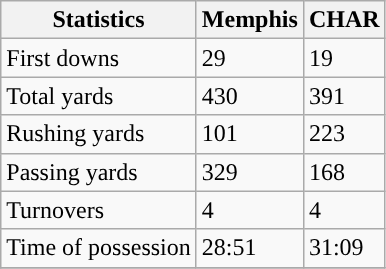<table class="wikitable" style="float: left;">
<tr>
<th>Statistics</th>
<th>Memphis</th>
<th>CHAR</th>
</tr>
<tr>
<td>First downs</td>
<td>29</td>
<td>19</td>
</tr>
<tr>
<td>Total yards</td>
<td>430</td>
<td>391</td>
</tr>
<tr>
<td>Rushing yards</td>
<td>101</td>
<td>223</td>
</tr>
<tr>
<td>Passing yards</td>
<td>329</td>
<td>168</td>
</tr>
<tr>
<td>Turnovers</td>
<td>4</td>
<td>4</td>
</tr>
<tr>
<td>Time of possession</td>
<td>28:51</td>
<td>31:09</td>
</tr>
<tr>
</tr>
</table>
